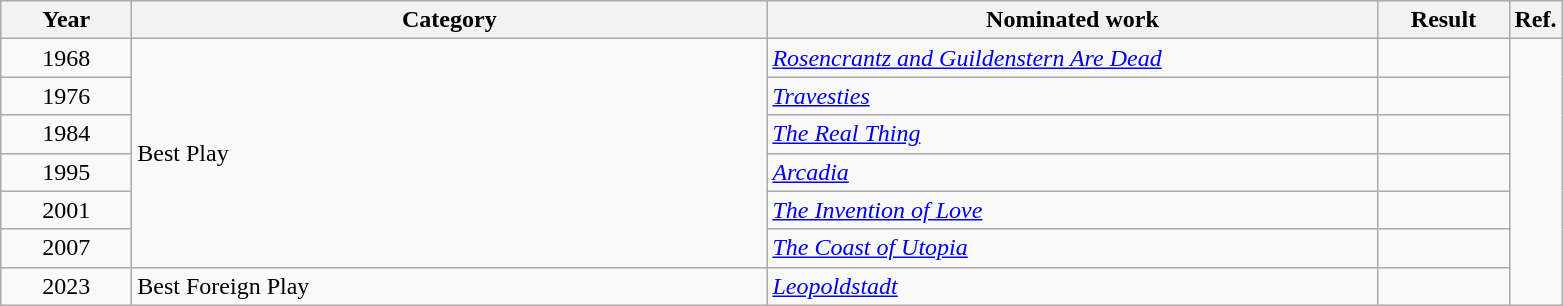<table class=wikitable>
<tr>
<th scope="col" style="width:5em;">Year</th>
<th scope="col" style="width:26em;">Category</th>
<th scope="col" style="width:25em;">Nominated work</th>
<th scope="col" style="width:5em;">Result</th>
<th>Ref.</th>
</tr>
<tr>
<td style="text-align:center;">1968</td>
<td rowspan=6>Best Play</td>
<td><em><a href='#'>Rosencrantz and Guildenstern Are Dead</a></em></td>
<td></td>
<td rowspan=7 style="text-align:center;"></td>
</tr>
<tr>
<td style="text-align:center;">1976</td>
<td><em><a href='#'>Travesties</a></em></td>
<td></td>
</tr>
<tr>
<td style="text-align:center;">1984</td>
<td><em><a href='#'>The Real Thing</a></em></td>
<td></td>
</tr>
<tr>
<td style="text-align:center;">1995</td>
<td><em><a href='#'>Arcadia</a></em></td>
<td></td>
</tr>
<tr>
<td style="text-align:center;">2001</td>
<td><em><a href='#'>The Invention of Love</a></em></td>
<td></td>
</tr>
<tr>
<td style="text-align:center;">2007</td>
<td><em><a href='#'>The Coast of Utopia</a></em></td>
<td></td>
</tr>
<tr>
<td style="text-align:center;">2023</td>
<td>Best Foreign Play</td>
<td><em><a href='#'>Leopoldstadt</a></em></td>
<td></td>
</tr>
</table>
